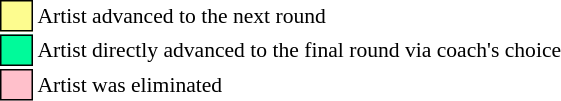<table class="toccolours" style="font-size: 90%; white-space: nowrap;">
<tr>
<td style="background:#fdfc8f; border:1px solid black;">     </td>
<td>Artist advanced to the next round</td>
</tr>
<tr>
<td style="background:#00fa9a; border:1px solid black;">     </td>
<td>Artist directly advanced to the final round via coach's choice</td>
</tr>
<tr>
<td style="background:pink; border:1px solid black;">     </td>
<td>Artist was eliminated</td>
</tr>
</table>
